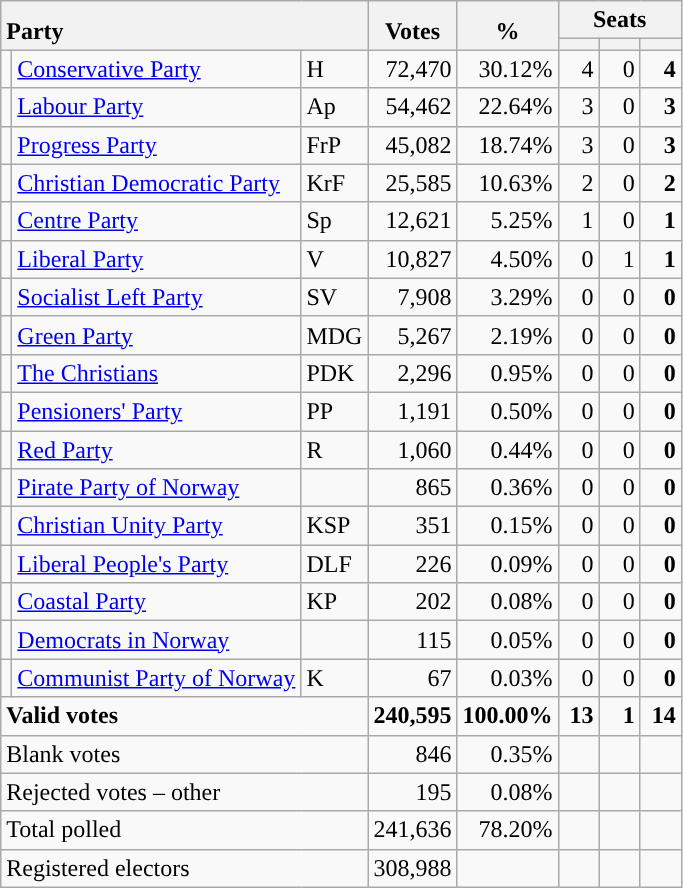<table class="wikitable" border="1" style="text-align:right;">
<tr>
<th style="text-align:left;" valign=bottom rowspan=2 colspan=3>Party</th>
<th align=center valign=bottom rowspan=2 width="50">Votes</th>
<th align=center valign=bottom rowspan=2 width="50">%</th>
<th colspan=3>Seats</th>
</tr>
<tr>
<th align=center valign=bottom width="20"><small></small></th>
<th align=center valign=bottom width="20"><small><a href='#'></a></small></th>
<th align=center valign=bottom width="20"><small></small></th>
</tr>
<tr>
<td style="color:inherit;background:"></td>
<td align=left><a href='#'>Conservative Party</a></td>
<td align=left>H</td>
<td>72,470</td>
<td>30.12%</td>
<td>4</td>
<td>0</td>
<td><strong>4</strong></td>
</tr>
<tr>
<td style="color:inherit;background:"></td>
<td align=left><a href='#'>Labour Party</a></td>
<td align=left>Ap</td>
<td>54,462</td>
<td>22.64%</td>
<td>3</td>
<td>0</td>
<td><strong>3</strong></td>
</tr>
<tr>
<td style="color:inherit;background:"></td>
<td align=left><a href='#'>Progress Party</a></td>
<td align=left>FrP</td>
<td>45,082</td>
<td>18.74%</td>
<td>3</td>
<td>0</td>
<td><strong>3</strong></td>
</tr>
<tr>
<td style="color:inherit;background:"></td>
<td align=left><a href='#'>Christian Democratic Party</a></td>
<td align=left>KrF</td>
<td>25,585</td>
<td>10.63%</td>
<td>2</td>
<td>0</td>
<td><strong>2</strong></td>
</tr>
<tr>
<td style="color:inherit;background:"></td>
<td align=left><a href='#'>Centre Party</a></td>
<td align=left>Sp</td>
<td>12,621</td>
<td>5.25%</td>
<td>1</td>
<td>0</td>
<td><strong>1</strong></td>
</tr>
<tr>
<td style="color:inherit;background:"></td>
<td align=left><a href='#'>Liberal Party</a></td>
<td align=left>V</td>
<td>10,827</td>
<td>4.50%</td>
<td>0</td>
<td>1</td>
<td><strong>1</strong></td>
</tr>
<tr>
<td style="color:inherit;background:"></td>
<td align=left><a href='#'>Socialist Left Party</a></td>
<td align=left>SV</td>
<td>7,908</td>
<td>3.29%</td>
<td>0</td>
<td>0</td>
<td><strong>0</strong></td>
</tr>
<tr>
<td style="color:inherit;background:"></td>
<td align=left><a href='#'>Green Party</a></td>
<td align=left>MDG</td>
<td>5,267</td>
<td>2.19%</td>
<td>0</td>
<td>0</td>
<td><strong>0</strong></td>
</tr>
<tr>
<td style="color:inherit;background:"></td>
<td align=left><a href='#'>The Christians</a></td>
<td align=left>PDK</td>
<td>2,296</td>
<td>0.95%</td>
<td>0</td>
<td>0</td>
<td><strong>0</strong></td>
</tr>
<tr>
<td style="color:inherit;background:"></td>
<td align=left><a href='#'>Pensioners' Party</a></td>
<td align=left>PP</td>
<td>1,191</td>
<td>0.50%</td>
<td>0</td>
<td>0</td>
<td><strong>0</strong></td>
</tr>
<tr>
<td style="color:inherit;background:"></td>
<td align=left><a href='#'>Red Party</a></td>
<td align=left>R</td>
<td>1,060</td>
<td>0.44%</td>
<td>0</td>
<td>0</td>
<td><strong>0</strong></td>
</tr>
<tr>
<td style="color:inherit;background:"></td>
<td align=left><a href='#'>Pirate Party of Norway</a></td>
<td align=left></td>
<td>865</td>
<td>0.36%</td>
<td>0</td>
<td>0</td>
<td><strong>0</strong></td>
</tr>
<tr>
<td style="color:inherit;background:"></td>
<td align=left><a href='#'>Christian Unity Party</a></td>
<td align=left>KSP</td>
<td>351</td>
<td>0.15%</td>
<td>0</td>
<td>0</td>
<td><strong>0</strong></td>
</tr>
<tr>
<td style="color:inherit;background:"></td>
<td align=left><a href='#'>Liberal People's Party</a></td>
<td align=left>DLF</td>
<td>226</td>
<td>0.09%</td>
<td>0</td>
<td>0</td>
<td><strong>0</strong></td>
</tr>
<tr>
<td style="color:inherit;background:"></td>
<td align=left><a href='#'>Coastal Party</a></td>
<td align=left>KP</td>
<td>202</td>
<td>0.08%</td>
<td>0</td>
<td>0</td>
<td><strong>0</strong></td>
</tr>
<tr>
<td style="color:inherit;background:"></td>
<td align=left><a href='#'>Democrats in Norway</a></td>
<td align=left></td>
<td>115</td>
<td>0.05%</td>
<td>0</td>
<td>0</td>
<td><strong>0</strong></td>
</tr>
<tr>
<td style="color:inherit;background:"></td>
<td align=left><a href='#'>Communist Party of Norway</a></td>
<td align=left>K</td>
<td>67</td>
<td>0.03%</td>
<td>0</td>
<td>0</td>
<td><strong>0</strong></td>
</tr>
<tr style="font-weight:bold">
<td align=left colspan=3>Valid votes</td>
<td>240,595</td>
<td>100.00%</td>
<td>13</td>
<td>1</td>
<td>14</td>
</tr>
<tr>
<td align=left colspan=3>Blank votes</td>
<td>846</td>
<td>0.35%</td>
<td></td>
<td></td>
<td></td>
</tr>
<tr>
<td align=left colspan=3>Rejected votes – other</td>
<td>195</td>
<td>0.08%</td>
<td></td>
<td></td>
<td></td>
</tr>
<tr>
<td align=left colspan=3>Total polled</td>
<td>241,636</td>
<td>78.20%</td>
<td></td>
<td></td>
<td></td>
</tr>
<tr>
<td align=left colspan=3>Registered electors</td>
<td>308,988</td>
<td></td>
<td></td>
<td></td>
<td></td>
</tr>
</table>
